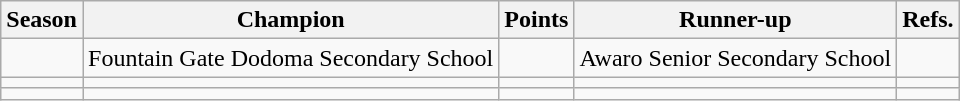<table class="wikitable">
<tr>
<th>Season</th>
<th>Champion</th>
<th>Points</th>
<th>Runner-up</th>
<th>Refs.</th>
</tr>
<tr>
<td></td>
<td> Fountain Gate Dodoma Secondary School</td>
<td></td>
<td> Awaro Senior Secondary School</td>
<td></td>
</tr>
<tr>
<td></td>
<td></td>
<td></td>
<td></td>
<td></td>
</tr>
<tr>
<td></td>
<td></td>
<td></td>
<td></td>
<td></td>
</tr>
</table>
